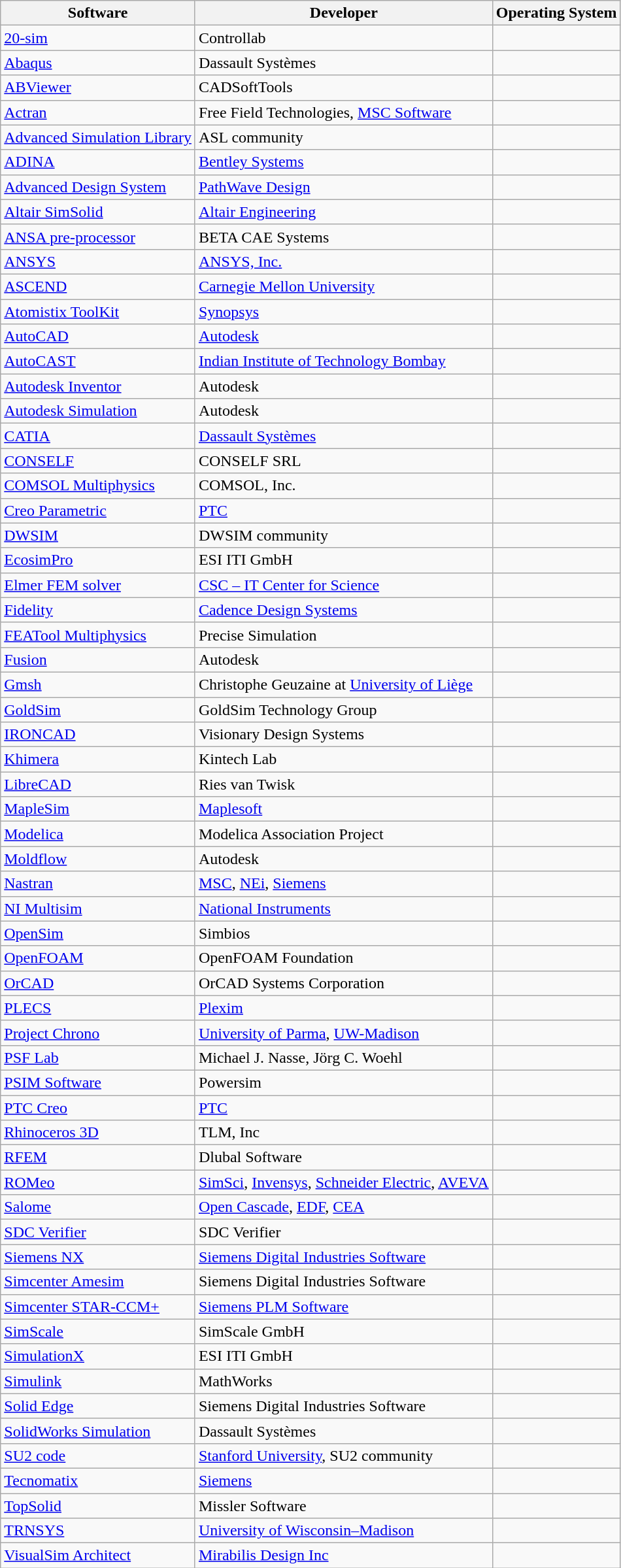<table class="wikitable sortable">
<tr>
<th>Software</th>
<th>Developer</th>
<th>Operating System</th>
</tr>
<tr>
<td><a href='#'>20-sim</a></td>
<td>Controllab</td>
<td></td>
</tr>
<tr>
<td><a href='#'>Abaqus</a></td>
<td>Dassault Systèmes</td>
<td></td>
</tr>
<tr>
<td><a href='#'>ABViewer</a></td>
<td>CADSoftTools</td>
<td></td>
</tr>
<tr>
<td><a href='#'>Actran</a></td>
<td>Free Field Technologies, <a href='#'>MSC Software</a></td>
<td></td>
</tr>
<tr>
<td><a href='#'>Advanced Simulation Library</a></td>
<td>ASL community</td>
<td></td>
</tr>
<tr>
<td><a href='#'>ADINA</a></td>
<td><a href='#'>Bentley Systems</a></td>
<td></td>
</tr>
<tr>
<td><a href='#'>Advanced Design System</a></td>
<td><a href='#'>PathWave Design</a></td>
<td></td>
</tr>
<tr>
<td><a href='#'>Altair SimSolid</a></td>
<td><a href='#'>Altair Engineering</a></td>
<td></td>
</tr>
<tr>
<td><a href='#'>ANSA pre-processor</a></td>
<td>BETA CAE Systems</td>
<td></td>
</tr>
<tr>
<td><a href='#'>ANSYS</a></td>
<td><a href='#'>ANSYS, Inc.</a></td>
<td></td>
</tr>
<tr>
<td><a href='#'>ASCEND</a></td>
<td><a href='#'>Carnegie Mellon University</a></td>
<td></td>
</tr>
<tr>
<td><a href='#'>Atomistix ToolKit</a></td>
<td><a href='#'>Synopsys</a></td>
<td></td>
</tr>
<tr>
<td><a href='#'>AutoCAD</a></td>
<td><a href='#'>Autodesk</a></td>
<td></td>
</tr>
<tr>
<td><a href='#'>AutoCAST</a></td>
<td><a href='#'>Indian Institute of Technology Bombay</a></td>
<td></td>
</tr>
<tr>
<td><a href='#'>Autodesk Inventor</a></td>
<td>Autodesk</td>
<td></td>
</tr>
<tr>
<td><a href='#'>Autodesk Simulation</a></td>
<td>Autodesk</td>
<td></td>
</tr>
<tr>
<td><a href='#'>CATIA</a></td>
<td><a href='#'>Dassault Systèmes</a></td>
<td></td>
</tr>
<tr>
<td><a href='#'>CONSELF</a></td>
<td>CONSELF SRL</td>
<td></td>
</tr>
<tr>
<td><a href='#'>COMSOL Multiphysics</a></td>
<td>COMSOL, Inc.</td>
<td></td>
</tr>
<tr>
<td><a href='#'>Creo Parametric</a></td>
<td><a href='#'>PTC</a></td>
<td></td>
</tr>
<tr>
<td><a href='#'>DWSIM</a></td>
<td>DWSIM community</td>
<td></td>
</tr>
<tr>
<td><a href='#'>EcosimPro</a></td>
<td>ESI ITI GmbH</td>
<td></td>
</tr>
<tr>
<td><a href='#'>Elmer FEM solver</a></td>
<td><a href='#'>CSC – IT Center for Science</a></td>
<td></td>
</tr>
<tr>
<td><a href='#'>Fidelity</a></td>
<td><a href='#'>Cadence Design Systems</a></td>
<td></td>
</tr>
<tr>
<td><a href='#'>FEATool Multiphysics</a></td>
<td>Precise Simulation</td>
<td></td>
</tr>
<tr>
<td><a href='#'>Fusion</a></td>
<td>Autodesk</td>
<td></td>
</tr>
<tr>
<td><a href='#'>Gmsh</a></td>
<td>Christophe Geuzaine at <a href='#'>University of Liège</a></td>
<td></td>
</tr>
<tr>
<td><a href='#'>GoldSim</a></td>
<td>GoldSim Technology Group</td>
<td></td>
</tr>
<tr>
<td><a href='#'>IRONCAD</a></td>
<td>Visionary Design Systems</td>
<td></td>
</tr>
<tr>
<td><a href='#'>Khimera</a></td>
<td>Kintech Lab</td>
<td></td>
</tr>
<tr>
<td><a href='#'>LibreCAD</a></td>
<td>Ries van Twisk</td>
<td></td>
</tr>
<tr>
<td><a href='#'>MapleSim</a></td>
<td><a href='#'>Maplesoft</a></td>
<td></td>
</tr>
<tr>
<td><a href='#'>Modelica</a></td>
<td>Modelica Association Project</td>
<td></td>
</tr>
<tr>
<td><a href='#'>Moldflow</a></td>
<td>Autodesk</td>
<td></td>
</tr>
<tr>
<td><a href='#'>Nastran</a></td>
<td><a href='#'>MSC</a>, <a href='#'>NEi</a>, <a href='#'>Siemens</a></td>
<td></td>
</tr>
<tr>
<td><a href='#'>NI Multisim</a></td>
<td><a href='#'>National Instruments</a></td>
<td></td>
</tr>
<tr>
<td><a href='#'>OpenSim</a></td>
<td>Simbios</td>
<td></td>
</tr>
<tr>
<td><a href='#'>OpenFOAM</a></td>
<td>OpenFOAM Foundation</td>
<td></td>
</tr>
<tr>
<td><a href='#'>OrCAD</a></td>
<td>OrCAD Systems Corporation</td>
<td></td>
</tr>
<tr>
<td><a href='#'>PLECS</a></td>
<td><a href='#'>Plexim</a></td>
<td></td>
</tr>
<tr>
<td><a href='#'>Project Chrono</a></td>
<td><a href='#'>University of Parma</a>, <a href='#'>UW-Madison</a></td>
<td></td>
</tr>
<tr>
<td><a href='#'>PSF Lab</a></td>
<td>Michael J. Nasse, Jörg C. Woehl</td>
<td></td>
</tr>
<tr>
<td><a href='#'>PSIM Software</a></td>
<td>Powersim</td>
<td></td>
</tr>
<tr>
<td><a href='#'>PTC Creo</a></td>
<td><a href='#'>PTC</a></td>
<td></td>
</tr>
<tr>
<td><a href='#'>Rhinoceros 3D</a></td>
<td>TLM, Inc</td>
<td></td>
</tr>
<tr>
<td><a href='#'>RFEM</a></td>
<td>Dlubal Software</td>
<td></td>
</tr>
<tr>
<td><a href='#'>ROMeo</a></td>
<td><a href='#'>SimSci</a>, <a href='#'>Invensys</a>, <a href='#'>Schneider Electric</a>, <a href='#'>AVEVA</a></td>
<td></td>
</tr>
<tr>
<td><a href='#'>Salome</a></td>
<td><a href='#'>Open Cascade</a>, <a href='#'>EDF</a>, <a href='#'>CEA</a></td>
<td></td>
</tr>
<tr>
<td><a href='#'>SDC Verifier</a></td>
<td>SDC Verifier</td>
<td></td>
</tr>
<tr>
<td><a href='#'>Siemens NX</a></td>
<td><a href='#'>Siemens Digital Industries Software</a></td>
<td></td>
</tr>
<tr>
<td><a href='#'>Simcenter Amesim</a></td>
<td>Siemens Digital Industries Software</td>
<td></td>
</tr>
<tr>
<td><a href='#'>Simcenter STAR-CCM+</a></td>
<td><a href='#'>Siemens PLM Software</a></td>
<td></td>
</tr>
<tr>
<td><a href='#'>SimScale</a></td>
<td>SimScale GmbH</td>
<td></td>
</tr>
<tr>
<td><a href='#'>SimulationX</a></td>
<td>ESI ITI GmbH</td>
<td></td>
</tr>
<tr>
<td><a href='#'>Simulink</a></td>
<td>MathWorks</td>
<td></td>
</tr>
<tr>
<td><a href='#'>Solid Edge</a></td>
<td>Siemens Digital Industries Software</td>
<td></td>
</tr>
<tr>
<td><a href='#'>SolidWorks Simulation</a></td>
<td>Dassault Systèmes</td>
<td></td>
</tr>
<tr>
<td><a href='#'>SU2 code</a></td>
<td><a href='#'>Stanford University</a>, SU2 community</td>
<td></td>
</tr>
<tr>
<td><a href='#'>Tecnomatix</a></td>
<td><a href='#'>Siemens</a></td>
<td></td>
</tr>
<tr>
<td><a href='#'>TopSolid</a></td>
<td>Missler Software</td>
<td></td>
</tr>
<tr>
<td><a href='#'>TRNSYS</a></td>
<td><a href='#'>University of Wisconsin–Madison</a></td>
<td></td>
</tr>
<tr>
<td><a href='#'>VisualSim Architect</a></td>
<td><a href='#'>Mirabilis Design Inc</a></td>
<td></td>
</tr>
</table>
